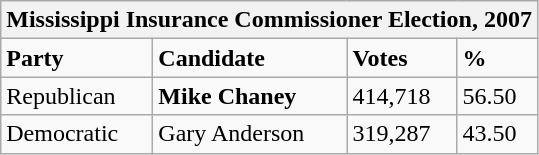<table class="wikitable">
<tr>
<th colspan="4">Mississippi Insurance Commissioner Election, 2007</th>
</tr>
<tr>
<td><strong>Party</strong></td>
<td><strong>Candidate</strong></td>
<td><strong>Votes</strong></td>
<td><strong>%</strong></td>
</tr>
<tr>
<td>Republican</td>
<td><strong>Mike Chaney</strong></td>
<td>414,718</td>
<td>56.50</td>
</tr>
<tr>
<td>Democratic</td>
<td>Gary Anderson</td>
<td>319,287</td>
<td>43.50</td>
</tr>
</table>
